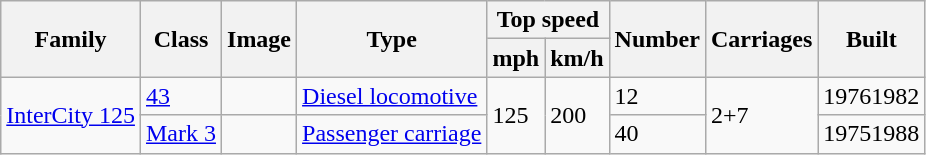<table class="wikitable">
<tr>
<th rowspan="2">Family</th>
<th rowspan="2">Class</th>
<th rowspan="2">Image</th>
<th rowspan="2">Type</th>
<th colspan="2">Top speed</th>
<th rowspan="2">Number</th>
<th rowspan="2">Carriages</th>
<th rowspan="2">Built</th>
</tr>
<tr style="background:#f9f9f9;">
<th>mph</th>
<th>km/h</th>
</tr>
<tr>
<td rowspan="2"><a href='#'>InterCity 125</a></td>
<td><a href='#'>43</a></td>
<td></td>
<td><a href='#'>Diesel locomotive</a></td>
<td rowspan="2">125</td>
<td rowspan="2">200</td>
<td>12</td>
<td rowspan="2">2+7</td>
<td>19761982</td>
</tr>
<tr>
<td><a href='#'>Mark 3</a></td>
<td></td>
<td><a href='#'>Passenger carriage</a></td>
<td>40</td>
<td>19751988</td>
</tr>
</table>
